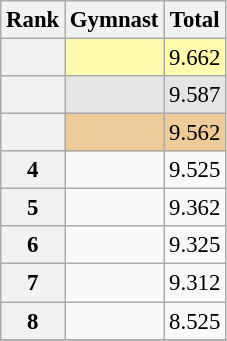<table class="wikitable sortable" style="text-align:center; font-size:95%">
<tr>
<th scope=col>Rank</th>
<th scope=col>Gymnast</th>
<th scope=col>Total</th>
</tr>
<tr bgcolor=fffcaf>
<th scope=row style="text-align:center"></th>
<td align=left></td>
<td>9.662</td>
</tr>
<tr bgcolor=e5e5e5>
<th scope=row style="text-align:center"></th>
<td align=left></td>
<td>9.587</td>
</tr>
<tr bgcolor=eecc99>
<th scope=row style="text-align:center"></th>
<td align=left></td>
<td>9.562</td>
</tr>
<tr>
<th scope=row style="text-align:center">4</th>
<td align=left></td>
<td>9.525</td>
</tr>
<tr>
<th scope=row style="text-align:center">5</th>
<td align=left></td>
<td>9.362</td>
</tr>
<tr>
<th scope=row style="text-align:center">6</th>
<td align=left></td>
<td>9.325</td>
</tr>
<tr>
<th scope=row style="text-align:center">7</th>
<td align=left></td>
<td>9.312</td>
</tr>
<tr>
<th scope=row style="text-align:center">8</th>
<td align=left></td>
<td>8.525</td>
</tr>
<tr>
</tr>
</table>
